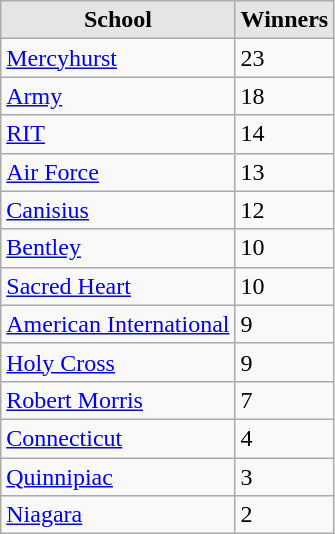<table class="wikitable">
<tr>
<th style="background:#e5e5e5;">School</th>
<th style="background:#e5e5e5;">Winners</th>
</tr>
<tr>
<td><a href='#'>Mercyhurst</a></td>
<td>23</td>
</tr>
<tr>
<td><a href='#'>Army</a></td>
<td>18</td>
</tr>
<tr>
<td><a href='#'>RIT</a></td>
<td>14</td>
</tr>
<tr>
<td><a href='#'>Air Force</a></td>
<td>13</td>
</tr>
<tr>
<td><a href='#'>Canisius</a></td>
<td>12</td>
</tr>
<tr>
<td><a href='#'>Bentley</a></td>
<td>10</td>
</tr>
<tr>
<td><a href='#'>Sacred Heart</a></td>
<td>10</td>
</tr>
<tr>
<td><a href='#'>American International</a></td>
<td>9</td>
</tr>
<tr>
<td><a href='#'>Holy Cross</a></td>
<td>9</td>
</tr>
<tr>
<td><a href='#'>Robert Morris</a></td>
<td>7</td>
</tr>
<tr>
<td><a href='#'>Connecticut</a></td>
<td>4</td>
</tr>
<tr>
<td><a href='#'>Quinnipiac</a></td>
<td>3</td>
</tr>
<tr>
<td><a href='#'>Niagara</a></td>
<td>2</td>
</tr>
</table>
